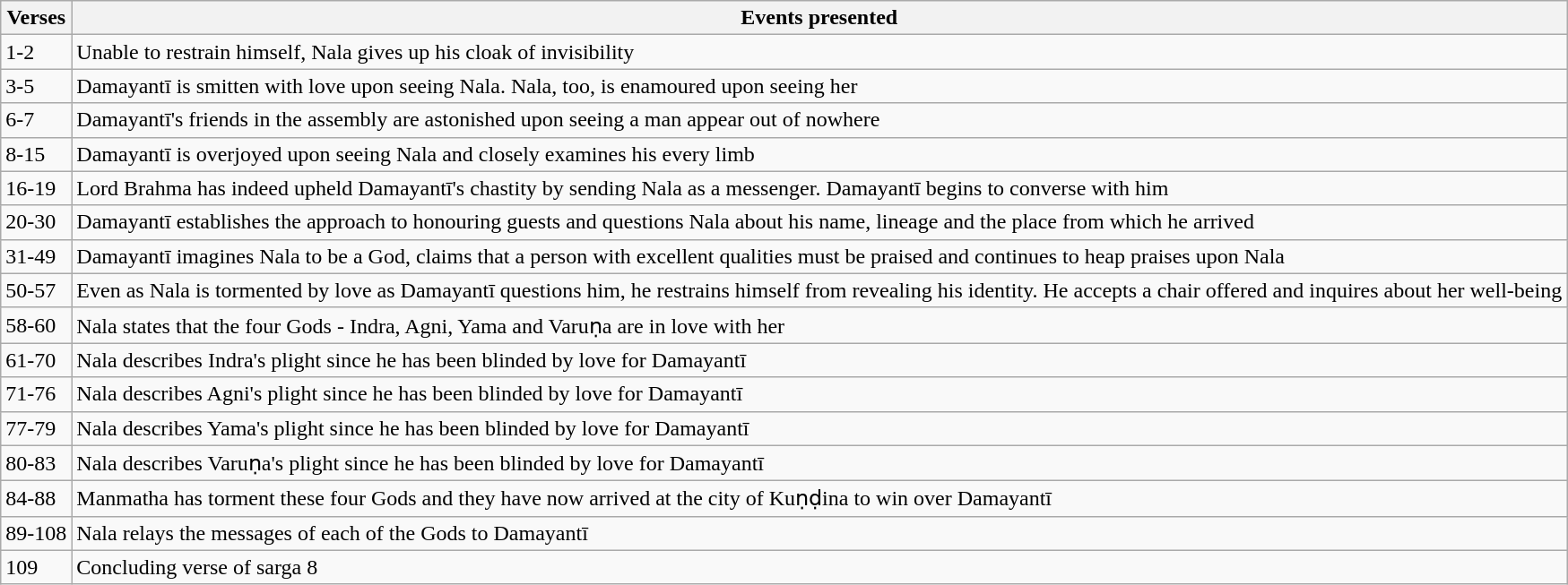<table class="wikitable">
<tr>
<th>Verses</th>
<th>Events presented</th>
</tr>
<tr>
<td>1-2</td>
<td>Unable to restrain himself, Nala gives up his cloak of invisibility</td>
</tr>
<tr>
<td>3-5</td>
<td>Damayantī is smitten with love upon seeing Nala. Nala, too, is enamoured upon seeing her</td>
</tr>
<tr>
<td>6-7</td>
<td>Damayantī's friends in the assembly are astonished upon seeing a man appear out of nowhere</td>
</tr>
<tr>
<td>8-15</td>
<td>Damayantī is overjoyed upon seeing Nala and closely examines his every limb</td>
</tr>
<tr>
<td>16-19</td>
<td>Lord Brahma has indeed upheld Damayantī's chastity by sending Nala as a messenger. Damayantī begins to converse with him</td>
</tr>
<tr>
<td>20-30</td>
<td>Damayantī establishes the approach to honouring guests and questions Nala about his name, lineage and the place from which he arrived</td>
</tr>
<tr>
<td>31-49</td>
<td>Damayantī imagines Nala to be a God, claims that a person with excellent qualities must be praised and continues to heap praises upon Nala</td>
</tr>
<tr>
<td>50-57</td>
<td>Even as Nala is tormented by love as Damayantī questions him, he restrains himself from revealing his identity. He accepts a chair offered and inquires about her well-being</td>
</tr>
<tr>
<td>58-60</td>
<td>Nala states that the four Gods - Indra, Agni, Yama and Varuṇa are in love with her</td>
</tr>
<tr>
<td>61-70</td>
<td>Nala describes Indra's plight since he has been blinded by love for Damayantī</td>
</tr>
<tr>
<td>71-76</td>
<td>Nala describes Agni's plight since he has been blinded by love for Damayantī</td>
</tr>
<tr>
<td>77-79</td>
<td>Nala describes Yama's plight since he has been blinded by love for Damayantī</td>
</tr>
<tr>
<td>80-83</td>
<td>Nala describes Varuṇa's plight since he has been blinded by love for Damayantī</td>
</tr>
<tr>
<td>84-88</td>
<td>Manmatha has torment these four Gods and they have now arrived at the city of Kuṇḍina to win over Damayantī</td>
</tr>
<tr>
<td>89-108</td>
<td>Nala relays the messages of each of the Gods to Damayantī</td>
</tr>
<tr>
<td>109</td>
<td>Concluding verse of sarga 8</td>
</tr>
</table>
